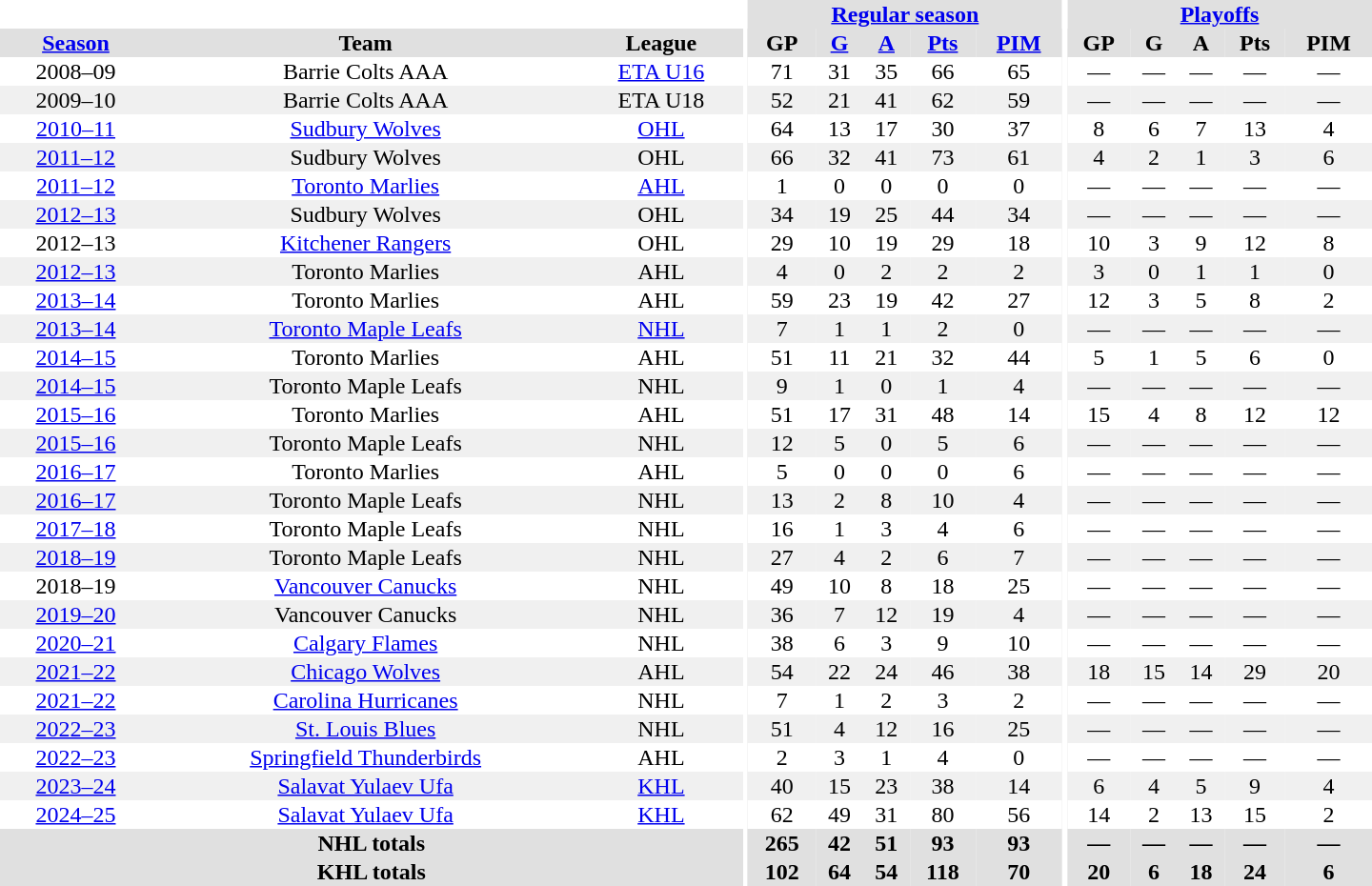<table border="0" cellpadding="1" cellspacing="0" style="text-align:center; width:60em">
<tr bgcolor="#e0e0e0">
<th colspan="3" bgcolor="#ffffff"></th>
<th rowspan="101" bgcolor="#ffffff"></th>
<th colspan="5"><a href='#'>Regular season</a></th>
<th rowspan="101" bgcolor="#ffffff"></th>
<th colspan="5"><a href='#'>Playoffs</a></th>
</tr>
<tr bgcolor="#e0e0e0">
<th><a href='#'>Season</a></th>
<th>Team</th>
<th>League</th>
<th>GP</th>
<th><a href='#'>G</a></th>
<th><a href='#'>A</a></th>
<th><a href='#'>Pts</a></th>
<th><a href='#'>PIM</a></th>
<th>GP</th>
<th>G</th>
<th>A</th>
<th>Pts</th>
<th>PIM</th>
</tr>
<tr>
<td>2008–09</td>
<td>Barrie Colts AAA</td>
<td><a href='#'>ETA U16</a></td>
<td>71</td>
<td>31</td>
<td>35</td>
<td>66</td>
<td>65</td>
<td>—</td>
<td>—</td>
<td>—</td>
<td>—</td>
<td>—</td>
</tr>
<tr bgcolor="#f0f0f0">
<td>2009–10</td>
<td>Barrie Colts AAA</td>
<td>ETA U18</td>
<td>52</td>
<td>21</td>
<td>41</td>
<td>62</td>
<td>59</td>
<td>—</td>
<td>—</td>
<td>—</td>
<td>—</td>
<td>—</td>
</tr>
<tr>
<td><a href='#'>2010–11</a></td>
<td><a href='#'>Sudbury Wolves</a></td>
<td><a href='#'>OHL</a></td>
<td>64</td>
<td>13</td>
<td>17</td>
<td>30</td>
<td>37</td>
<td>8</td>
<td>6</td>
<td>7</td>
<td>13</td>
<td>4</td>
</tr>
<tr bgcolor="#f0f0f0">
<td><a href='#'>2011–12</a></td>
<td>Sudbury Wolves</td>
<td>OHL</td>
<td>66</td>
<td>32</td>
<td>41</td>
<td>73</td>
<td>61</td>
<td>4</td>
<td>2</td>
<td>1</td>
<td>3</td>
<td>6</td>
</tr>
<tr>
<td><a href='#'>2011–12</a></td>
<td><a href='#'>Toronto Marlies</a></td>
<td><a href='#'>AHL</a></td>
<td>1</td>
<td>0</td>
<td>0</td>
<td>0</td>
<td>0</td>
<td>—</td>
<td>—</td>
<td>—</td>
<td>—</td>
<td>—</td>
</tr>
<tr bgcolor="#f0f0f0">
<td><a href='#'>2012–13</a></td>
<td>Sudbury Wolves</td>
<td>OHL</td>
<td>34</td>
<td>19</td>
<td>25</td>
<td>44</td>
<td>34</td>
<td>—</td>
<td>—</td>
<td>—</td>
<td>—</td>
<td>—</td>
</tr>
<tr>
<td>2012–13</td>
<td><a href='#'>Kitchener Rangers</a></td>
<td>OHL</td>
<td>29</td>
<td>10</td>
<td>19</td>
<td>29</td>
<td>18</td>
<td>10</td>
<td>3</td>
<td>9</td>
<td>12</td>
<td>8</td>
</tr>
<tr bgcolor="#f0f0f0">
<td><a href='#'>2012–13</a></td>
<td>Toronto Marlies</td>
<td>AHL</td>
<td>4</td>
<td>0</td>
<td>2</td>
<td>2</td>
<td>2</td>
<td>3</td>
<td>0</td>
<td>1</td>
<td>1</td>
<td>0</td>
</tr>
<tr>
<td><a href='#'>2013–14</a></td>
<td>Toronto Marlies</td>
<td>AHL</td>
<td>59</td>
<td>23</td>
<td>19</td>
<td>42</td>
<td>27</td>
<td>12</td>
<td>3</td>
<td>5</td>
<td>8</td>
<td>2</td>
</tr>
<tr bgcolor="#f0f0f0">
<td><a href='#'>2013–14</a></td>
<td><a href='#'>Toronto Maple Leafs</a></td>
<td><a href='#'>NHL</a></td>
<td>7</td>
<td>1</td>
<td>1</td>
<td>2</td>
<td>0</td>
<td>—</td>
<td>—</td>
<td>—</td>
<td>—</td>
<td>—</td>
</tr>
<tr>
<td><a href='#'>2014–15</a></td>
<td>Toronto Marlies</td>
<td>AHL</td>
<td>51</td>
<td>11</td>
<td>21</td>
<td>32</td>
<td>44</td>
<td>5</td>
<td>1</td>
<td>5</td>
<td>6</td>
<td>0</td>
</tr>
<tr bgcolor="#f0f0f0">
<td><a href='#'>2014–15</a></td>
<td>Toronto Maple Leafs</td>
<td>NHL</td>
<td>9</td>
<td>1</td>
<td>0</td>
<td>1</td>
<td>4</td>
<td>—</td>
<td>—</td>
<td>—</td>
<td>—</td>
<td>—</td>
</tr>
<tr>
<td><a href='#'>2015–16</a></td>
<td>Toronto Marlies</td>
<td>AHL</td>
<td>51</td>
<td>17</td>
<td>31</td>
<td>48</td>
<td>14</td>
<td>15</td>
<td>4</td>
<td>8</td>
<td>12</td>
<td>12</td>
</tr>
<tr bgcolor="#f0f0f0">
<td><a href='#'>2015–16</a></td>
<td>Toronto Maple Leafs</td>
<td>NHL</td>
<td>12</td>
<td>5</td>
<td>0</td>
<td>5</td>
<td>6</td>
<td>—</td>
<td>—</td>
<td>—</td>
<td>—</td>
<td>—</td>
</tr>
<tr>
<td><a href='#'>2016–17</a></td>
<td>Toronto Marlies</td>
<td>AHL</td>
<td>5</td>
<td>0</td>
<td>0</td>
<td>0</td>
<td>6</td>
<td>—</td>
<td>—</td>
<td>—</td>
<td>—</td>
<td>—</td>
</tr>
<tr bgcolor="#f0f0f0">
<td><a href='#'>2016–17</a></td>
<td>Toronto Maple Leafs</td>
<td>NHL</td>
<td>13</td>
<td>2</td>
<td>8</td>
<td>10</td>
<td>4</td>
<td>—</td>
<td>—</td>
<td>—</td>
<td>—</td>
<td>—</td>
</tr>
<tr>
<td><a href='#'>2017–18</a></td>
<td>Toronto Maple Leafs</td>
<td>NHL</td>
<td>16</td>
<td>1</td>
<td>3</td>
<td>4</td>
<td>6</td>
<td>—</td>
<td>—</td>
<td>—</td>
<td>—</td>
<td>—</td>
</tr>
<tr bgcolor="#f0f0f0">
<td><a href='#'>2018–19</a></td>
<td>Toronto Maple Leafs</td>
<td>NHL</td>
<td>27</td>
<td>4</td>
<td>2</td>
<td>6</td>
<td>7</td>
<td>—</td>
<td>—</td>
<td>—</td>
<td>—</td>
<td>—</td>
</tr>
<tr>
<td>2018–19</td>
<td><a href='#'>Vancouver Canucks</a></td>
<td>NHL</td>
<td>49</td>
<td>10</td>
<td>8</td>
<td>18</td>
<td>25</td>
<td>—</td>
<td>—</td>
<td>—</td>
<td>—</td>
<td>—</td>
</tr>
<tr bgcolor="#f0f0f0">
<td><a href='#'>2019–20</a></td>
<td>Vancouver Canucks</td>
<td>NHL</td>
<td>36</td>
<td>7</td>
<td>12</td>
<td>19</td>
<td>4</td>
<td>—</td>
<td>—</td>
<td>—</td>
<td>—</td>
<td>—</td>
</tr>
<tr>
<td><a href='#'>2020–21</a></td>
<td><a href='#'>Calgary Flames</a></td>
<td>NHL</td>
<td>38</td>
<td>6</td>
<td>3</td>
<td>9</td>
<td>10</td>
<td>—</td>
<td>—</td>
<td>—</td>
<td>—</td>
<td>—</td>
</tr>
<tr bgcolor="#f0f0f0">
<td><a href='#'>2021–22</a></td>
<td><a href='#'>Chicago Wolves</a></td>
<td>AHL</td>
<td>54</td>
<td>22</td>
<td>24</td>
<td>46</td>
<td>38</td>
<td>18</td>
<td>15</td>
<td>14</td>
<td>29</td>
<td>20</td>
</tr>
<tr>
<td><a href='#'>2021–22</a></td>
<td><a href='#'>Carolina Hurricanes</a></td>
<td>NHL</td>
<td>7</td>
<td>1</td>
<td>2</td>
<td>3</td>
<td>2</td>
<td>—</td>
<td>—</td>
<td>—</td>
<td>—</td>
<td>—</td>
</tr>
<tr bgcolor="#f0f0f0">
<td><a href='#'>2022–23</a></td>
<td><a href='#'>St. Louis Blues</a></td>
<td>NHL</td>
<td>51</td>
<td>4</td>
<td>12</td>
<td>16</td>
<td>25</td>
<td>—</td>
<td>—</td>
<td>—</td>
<td>—</td>
<td>—</td>
</tr>
<tr>
<td><a href='#'>2022–23</a></td>
<td><a href='#'>Springfield Thunderbirds</a></td>
<td>AHL</td>
<td>2</td>
<td>3</td>
<td>1</td>
<td>4</td>
<td>0</td>
<td>—</td>
<td>—</td>
<td>—</td>
<td>—</td>
<td>—</td>
</tr>
<tr bgcolor="#f0f0f0">
<td><a href='#'>2023–24</a></td>
<td><a href='#'>Salavat Yulaev Ufa</a></td>
<td><a href='#'>KHL</a></td>
<td>40</td>
<td>15</td>
<td>23</td>
<td>38</td>
<td>14</td>
<td>6</td>
<td>4</td>
<td>5</td>
<td>9</td>
<td>4</td>
</tr>
<tr>
<td><a href='#'>2024–25</a></td>
<td><a href='#'>Salavat Yulaev Ufa</a></td>
<td><a href='#'>KHL</a></td>
<td>62</td>
<td>49</td>
<td>31</td>
<td>80</td>
<td>56</td>
<td>14</td>
<td>2</td>
<td>13</td>
<td>15</td>
<td>2</td>
</tr>
<tr bgcolor="#e0e0e0">
<th colspan="3">NHL totals</th>
<th>265</th>
<th>42</th>
<th>51</th>
<th>93</th>
<th>93</th>
<th>—</th>
<th>—</th>
<th>—</th>
<th>—</th>
<th>—</th>
</tr>
<tr bgcolor="#e0e0e0">
<th colspan="3">KHL totals</th>
<th>102</th>
<th>64</th>
<th>54</th>
<th>118</th>
<th>70</th>
<th>20</th>
<th>6</th>
<th>18</th>
<th>24</th>
<th>6</th>
</tr>
</table>
